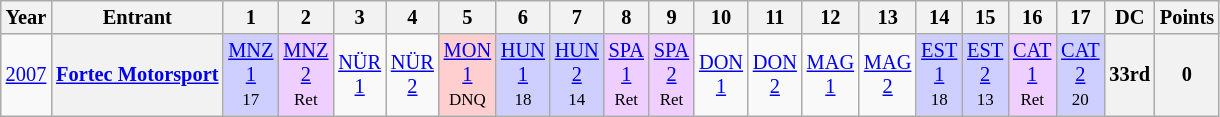<table class="wikitable" style="text-align:center; font-size:85%">
<tr>
<th>Year</th>
<th>Entrant</th>
<th>1</th>
<th>2</th>
<th>3</th>
<th>4</th>
<th>5</th>
<th>6</th>
<th>7</th>
<th>8</th>
<th>9</th>
<th>10</th>
<th>11</th>
<th>12</th>
<th>13</th>
<th>14</th>
<th>15</th>
<th>16</th>
<th>17</th>
<th>DC</th>
<th>Points</th>
</tr>
<tr>
<td><a href='#'>2007</a></td>
<th nowrap><a href='#'>Fortec Motorsport</a></th>
<td style="background:#CFCFFF;"><a href='#'>MNZ<br>1</a><br><small>17</small></td>
<td style="background:#EFCFFF;"><a href='#'>MNZ<br>2</a><br><small>Ret</small></td>
<td><a href='#'>NÜR<br>1</a></td>
<td><a href='#'>NÜR<br>2</a></td>
<td style="background:#FFCFCF;"><a href='#'>MON<br>1</a><br><small>DNQ</small></td>
<td style="background:#CFCFFF;"><a href='#'>HUN<br>1</a><br><small>18</small></td>
<td style="background:#CFCFFF;"><a href='#'>HUN<br>2</a><br><small>14</small></td>
<td style="background:#EFCFFF;"><a href='#'>SPA<br>1</a><br><small>Ret</small></td>
<td style="background:#EFCFFF;"><a href='#'>SPA<br>2</a><br><small>Ret</small></td>
<td><a href='#'>DON<br>1</a></td>
<td><a href='#'>DON<br>2</a></td>
<td><a href='#'>MAG<br>1</a></td>
<td><a href='#'>MAG<br>2</a></td>
<td style="background:#CFCFFF;"><a href='#'>EST<br>1</a><br><small>18</small></td>
<td style="background:#CFCFFF;"><a href='#'>EST<br>2</a><br><small>13</small></td>
<td style="background:#EFCFFF;"><a href='#'>CAT<br>1</a><br><small>Ret</small></td>
<td style="background:#CFCFFF;"><a href='#'>CAT<br>2</a><br><small>20</small></td>
<th>33rd</th>
<th>0</th>
</tr>
</table>
